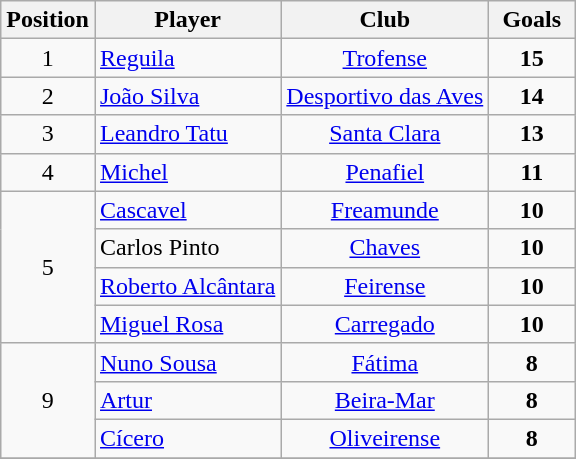<table class="wikitable">
<tr>
<th width="50px">Position</th>
<th width=>Player</th>
<th width=>Club</th>
<th width="50px">Goals</th>
</tr>
<tr>
<td align="center">1</td>
<td> <a href='#'>Reguila</a></td>
<td align="center"><a href='#'>Trofense</a></td>
<td align="center"><strong>15</strong></td>
</tr>
<tr>
<td align="center">2</td>
<td> <a href='#'>João Silva</a></td>
<td align="center"><a href='#'>Desportivo das Aves</a></td>
<td align="center"><strong>14</strong></td>
</tr>
<tr>
<td align="center">3</td>
<td> <a href='#'>Leandro Tatu</a></td>
<td align="center"><a href='#'>Santa Clara</a></td>
<td align="center"><strong>13</strong></td>
</tr>
<tr>
<td align="center">4</td>
<td> <a href='#'>Michel</a></td>
<td align="center"><a href='#'>Penafiel</a></td>
<td align="center"><strong>11</strong></td>
</tr>
<tr>
<td rowspan=4 align="center">5</td>
<td> <a href='#'>Cascavel</a></td>
<td align="center"><a href='#'>Freamunde</a></td>
<td align="center"><strong>10</strong></td>
</tr>
<tr>
<td> Carlos Pinto</td>
<td align="center"><a href='#'>Chaves</a></td>
<td align="center"><strong>10</strong></td>
</tr>
<tr>
<td> <a href='#'>Roberto Alcântara</a></td>
<td align="center"><a href='#'>Feirense</a></td>
<td align="center"><strong>10</strong></td>
</tr>
<tr>
<td> <a href='#'>Miguel Rosa</a></td>
<td align="center"><a href='#'>Carregado</a></td>
<td align="center"><strong>10</strong></td>
</tr>
<tr>
<td rowspan=3 align="center">9</td>
<td> <a href='#'>Nuno Sousa</a></td>
<td align="center"><a href='#'>Fátima</a></td>
<td align="center"><strong>8</strong></td>
</tr>
<tr>
<td> <a href='#'>Artur</a></td>
<td align="center"><a href='#'>Beira-Mar</a></td>
<td align="center"><strong>8</strong></td>
</tr>
<tr>
<td> <a href='#'>Cícero</a></td>
<td align="center"><a href='#'>Oliveirense</a></td>
<td align="center"><strong>8</strong></td>
</tr>
<tr>
</tr>
</table>
